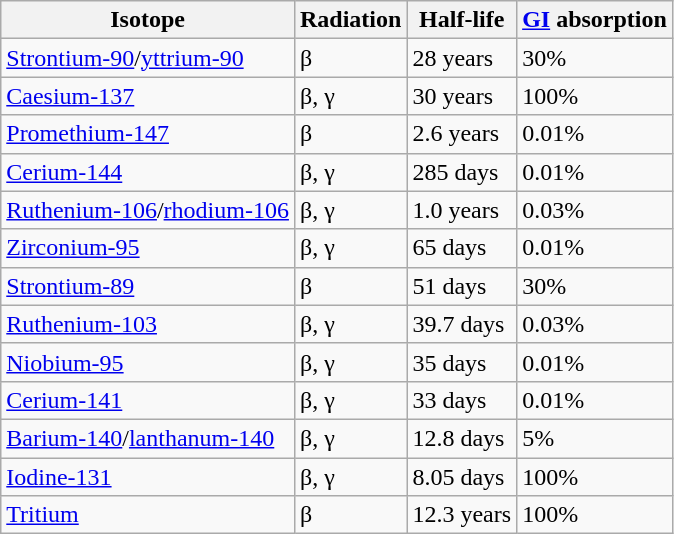<table class="wikitable">
<tr>
<th>Isotope</th>
<th>Radiation</th>
<th>Half-life</th>
<th><a href='#'>GI</a> absorption</th>
</tr>
<tr>
<td><a href='#'>Strontium-90</a>/<a href='#'>yttrium-90</a></td>
<td>β</td>
<td>28 years</td>
<td>30%</td>
</tr>
<tr>
<td><a href='#'>Caesium-137</a></td>
<td>β, γ</td>
<td>30 years</td>
<td>100%</td>
</tr>
<tr>
<td><a href='#'>Promethium-147</a></td>
<td>β</td>
<td>2.6 years</td>
<td>0.01%</td>
</tr>
<tr>
<td><a href='#'>Cerium-144</a></td>
<td>β, γ</td>
<td>285 days</td>
<td>0.01%</td>
</tr>
<tr>
<td><a href='#'>Ruthenium-106</a>/<a href='#'>rhodium-106</a></td>
<td>β, γ</td>
<td>1.0 years</td>
<td>0.03%</td>
</tr>
<tr>
<td><a href='#'>Zirconium-95</a></td>
<td>β, γ</td>
<td>65 days</td>
<td>0.01%</td>
</tr>
<tr>
<td><a href='#'>Strontium-89</a></td>
<td>β</td>
<td>51 days</td>
<td>30%</td>
</tr>
<tr>
<td><a href='#'>Ruthenium-103</a></td>
<td>β, γ</td>
<td>39.7 days</td>
<td>0.03%</td>
</tr>
<tr>
<td><a href='#'>Niobium-95</a></td>
<td>β, γ</td>
<td>35 days</td>
<td>0.01%</td>
</tr>
<tr>
<td><a href='#'>Cerium-141</a></td>
<td>β, γ</td>
<td>33 days</td>
<td>0.01%</td>
</tr>
<tr>
<td><a href='#'>Barium-140</a>/<a href='#'>lanthanum-140</a></td>
<td>β, γ</td>
<td>12.8 days</td>
<td>5%</td>
</tr>
<tr>
<td><a href='#'>Iodine-131</a></td>
<td>β, γ</td>
<td>8.05 days</td>
<td>100%</td>
</tr>
<tr>
<td><a href='#'>Tritium</a></td>
<td>β</td>
<td>12.3 years</td>
<td>100%</td>
</tr>
</table>
